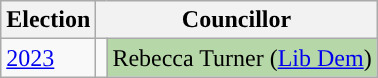<table class="wikitable">
<tr>
<th>Election</th>
<th colspan="2">Councillor</th>
</tr>
<tr>
<td><a href='#'>2023</a></td>
<td style="background-color: "></td>
<td bgcolor="#B6D7A8">Rebecca Turner (<a href='#'>Lib Dem</a>)</td>
</tr>
</table>
